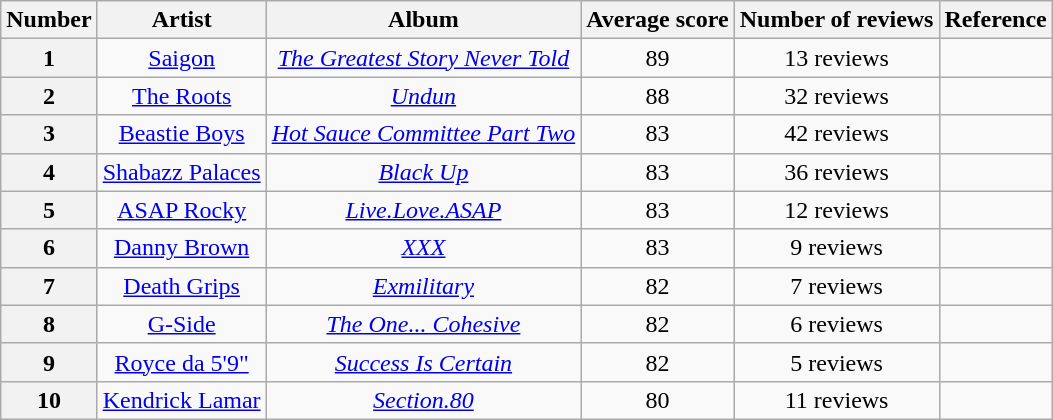<table class="wikitable" style="text-align:center;">
<tr>
<th scope="col">Number</th>
<th scope="col">Artist</th>
<th scope="col">Album</th>
<th scope="col">Average score</th>
<th scope="col">Number of reviews</th>
<th scope="col">Reference</th>
</tr>
<tr>
<th scope="row">1</th>
<td><a href='#'>Saigon</a></td>
<td><em><a href='#'>The Greatest Story Never Told</a></em></td>
<td>89</td>
<td>13 reviews</td>
<td></td>
</tr>
<tr>
<th scope="row">2</th>
<td><a href='#'>The Roots</a></td>
<td><em><a href='#'>Undun</a></em></td>
<td>88</td>
<td>32 reviews</td>
<td></td>
</tr>
<tr>
<th scope="row">3</th>
<td><a href='#'>Beastie Boys</a></td>
<td><em><a href='#'>Hot Sauce Committee Part Two</a></em></td>
<td>83</td>
<td>42 reviews</td>
<td></td>
</tr>
<tr>
<th scope="row">4</th>
<td><a href='#'>Shabazz Palaces</a></td>
<td><em><a href='#'>Black Up</a></em></td>
<td>83</td>
<td>36 reviews</td>
<td></td>
</tr>
<tr>
<th scope="row">5</th>
<td><a href='#'>ASAP Rocky</a></td>
<td><em><a href='#'>Live.Love.ASAP</a></em></td>
<td>83</td>
<td>12 reviews</td>
<td></td>
</tr>
<tr>
<th scope="row">6</th>
<td><a href='#'>Danny Brown</a></td>
<td><em><a href='#'>XXX</a></em></td>
<td>83</td>
<td>9 reviews</td>
<td></td>
</tr>
<tr>
<th scope="row">7</th>
<td><a href='#'>Death Grips</a></td>
<td><em><a href='#'>Exmilitary</a></em></td>
<td>82</td>
<td>7 reviews</td>
<td></td>
</tr>
<tr>
<th scope="row">8</th>
<td><a href='#'>G-Side</a></td>
<td><em><a href='#'>The One... Cohesive</a></em></td>
<td>82</td>
<td>6 reviews</td>
<td></td>
</tr>
<tr>
<th scope="row">9</th>
<td><a href='#'>Royce da 5'9"</a></td>
<td><em><a href='#'>Success Is Certain</a></em></td>
<td>82</td>
<td>5 reviews</td>
<td></td>
</tr>
<tr>
<th scope="row">10</th>
<td><a href='#'>Kendrick Lamar</a></td>
<td><em><a href='#'>Section.80</a></em></td>
<td>80</td>
<td>11 reviews</td>
<td></td>
</tr>
</table>
